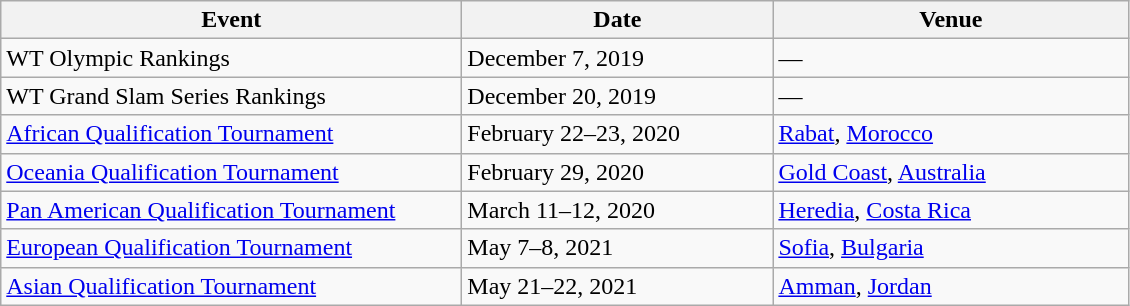<table class=wikitable>
<tr>
<th width=300>Event</th>
<th width=200>Date</th>
<th width=230>Venue</th>
</tr>
<tr>
<td>WT Olympic Rankings</td>
<td>December 7, 2019</td>
<td>—</td>
</tr>
<tr>
<td>WT Grand Slam Series Rankings</td>
<td>December 20, 2019</td>
<td>—</td>
</tr>
<tr>
<td><a href='#'>African Qualification Tournament</a></td>
<td>February 22–23, 2020</td>
<td> <a href='#'>Rabat</a>, <a href='#'>Morocco</a></td>
</tr>
<tr>
<td><a href='#'>Oceania Qualification Tournament</a></td>
<td>February 29, 2020</td>
<td> <a href='#'>Gold Coast</a>, <a href='#'>Australia</a></td>
</tr>
<tr>
<td><a href='#'>Pan American Qualification Tournament</a></td>
<td>March 11–12, 2020</td>
<td> <a href='#'>Heredia</a>, <a href='#'>Costa Rica</a></td>
</tr>
<tr>
<td><a href='#'>European Qualification Tournament</a></td>
<td>May 7–8, 2021</td>
<td> <a href='#'>Sofia</a>, <a href='#'>Bulgaria</a></td>
</tr>
<tr>
<td><a href='#'>Asian Qualification Tournament</a></td>
<td>May 21–22, 2021</td>
<td> <a href='#'>Amman</a>, <a href='#'>Jordan</a></td>
</tr>
</table>
